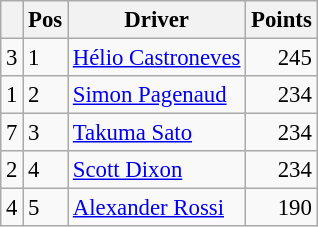<table class="wikitable" style="font-size: 95%;">
<tr>
<th></th>
<th>Pos</th>
<th>Driver</th>
<th>Points</th>
</tr>
<tr>
<td align="left"> 3</td>
<td>1</td>
<td> <a href='#'>Hélio Castroneves</a></td>
<td align="right">245</td>
</tr>
<tr>
<td align="left"> 1</td>
<td>2</td>
<td> <a href='#'>Simon Pagenaud</a></td>
<td align="right">234</td>
</tr>
<tr>
<td align="left"> 7</td>
<td>3</td>
<td> <a href='#'>Takuma Sato</a></td>
<td align="right">234</td>
</tr>
<tr>
<td align="left"> 2</td>
<td>4</td>
<td> <a href='#'>Scott Dixon</a></td>
<td align="right">234</td>
</tr>
<tr>
<td align="left"> 4</td>
<td>5</td>
<td> <a href='#'>Alexander Rossi</a></td>
<td align="right">190</td>
</tr>
</table>
